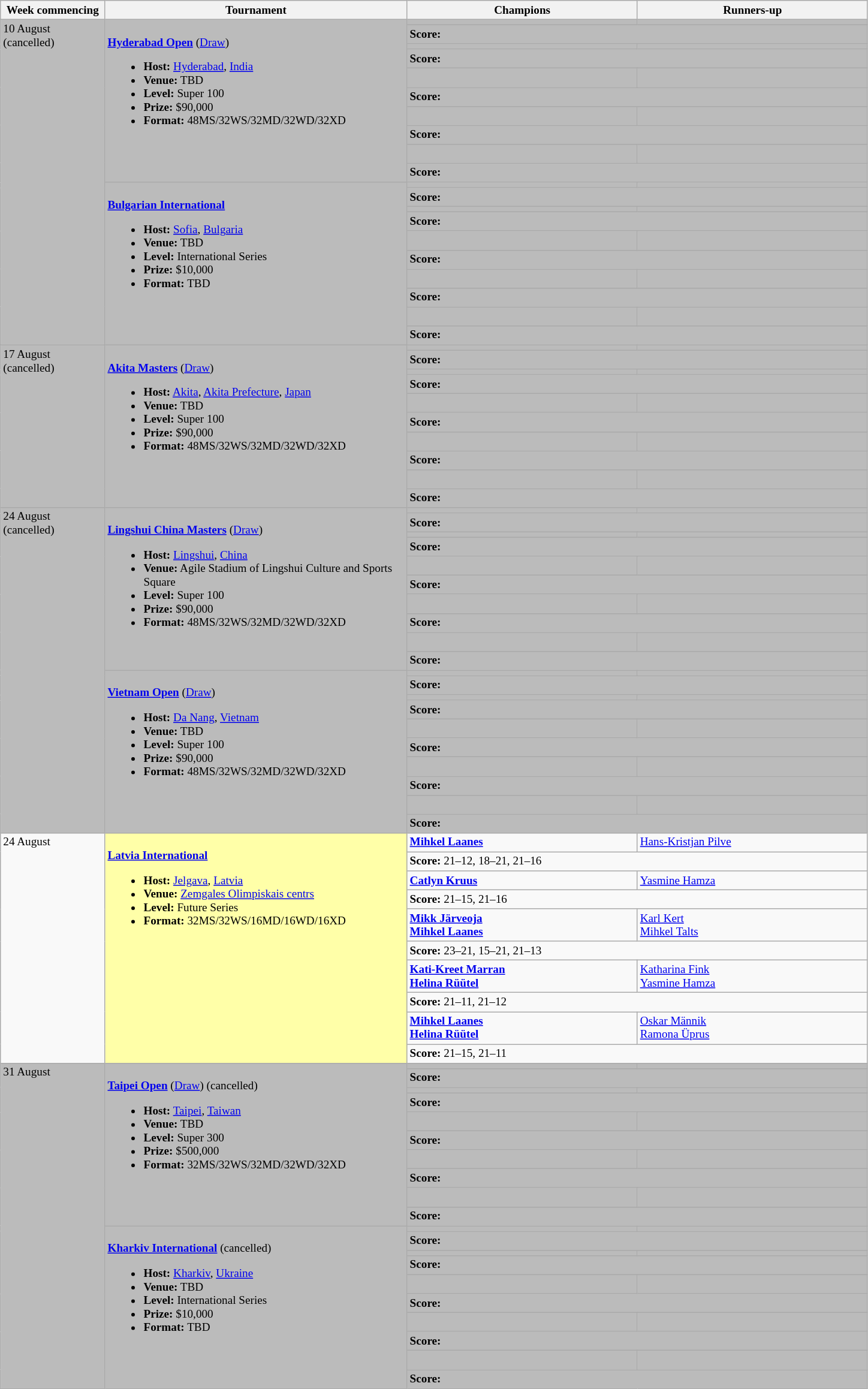<table class="wikitable" style="font-size:80%">
<tr>
<th width="110">Week commencing</th>
<th width="330">Tournament</th>
<th width="250">Champions</th>
<th width="250">Runners-up</th>
</tr>
<tr valign="top" bgcolor="#BBBBBB">
<td rowspan="20">10 August (cancelled)</td>
<td bgcolor="#BBBBBB" rowspan="10"><br><strong><a href='#'>Hyderabad Open</a></strong> (<a href='#'>Draw</a>) <ul><li><strong>Host:</strong> <a href='#'>Hyderabad</a>, <a href='#'>India</a></li><li><strong>Venue:</strong> TBD</li><li><strong>Level:</strong> Super 100</li><li><strong>Prize:</strong> $90,000</li><li><strong>Format:</strong> 48MS/32WS/32MD/32WD/32XD</li></ul></td>
<td><strong> </strong></td>
<td></td>
</tr>
<tr bgcolor="#BBBBBB">
<td colspan="2"><strong>Score:</strong></td>
</tr>
<tr valign="top" bgcolor="#BBBBBB">
<td><strong> </strong></td>
<td></td>
</tr>
<tr bgcolor="#BBBBBB">
<td colspan="2"><strong>Score:</strong></td>
</tr>
<tr valign="top" bgcolor="#BBBBBB">
<td><strong> <br> </strong></td>
<td> <br></td>
</tr>
<tr bgcolor="#BBBBBB">
<td colspan="2"><strong>Score:</strong></td>
</tr>
<tr valign="top" bgcolor="#BBBBBB">
<td><strong> <br> </strong></td>
<td> <br></td>
</tr>
<tr bgcolor="#BBBBBB">
<td colspan="2"><strong>Score:</strong></td>
</tr>
<tr valign="top" bgcolor="#BBBBBB">
<td><strong> <br> </strong></td>
<td> <br></td>
</tr>
<tr bgcolor="#BBBBBB">
<td colspan="2"><strong>Score:</strong></td>
</tr>
<tr valign="top" bgcolor="#BBBBBB">
<td bgcolor="#BBBBBB" rowspan="10"><br><strong><a href='#'>Bulgarian International</a></strong><ul><li><strong>Host:</strong> <a href='#'>Sofia</a>, <a href='#'>Bulgaria</a></li><li><strong>Venue:</strong> TBD</li><li><strong>Level:</strong> International Series</li><li><strong>Prize:</strong> $10,000</li><li><strong>Format:</strong> TBD</li></ul></td>
<td><strong> </strong></td>
<td></td>
</tr>
<tr bgcolor="#BBBBBB">
<td colspan="2"><strong>Score:</strong></td>
</tr>
<tr valign="top" bgcolor="#BBBBBB">
<td><strong> </strong></td>
<td></td>
</tr>
<tr bgcolor="#BBBBBB">
<td colspan="2"><strong>Score:</strong></td>
</tr>
<tr valign="top" bgcolor="#BBBBBB">
<td><strong> <br> </strong></td>
<td> <br></td>
</tr>
<tr bgcolor="#BBBBBB">
<td colspan="2"><strong>Score:</strong></td>
</tr>
<tr valign="top" bgcolor="#BBBBBB">
<td><strong> <br> </strong></td>
<td> <br></td>
</tr>
<tr bgcolor="#BBBBBB">
<td colspan="2"><strong>Score:</strong></td>
</tr>
<tr valign="top" bgcolor="#BBBBBB">
<td><strong> <br> </strong></td>
<td> <br></td>
</tr>
<tr bgcolor="#BBBBBB">
<td colspan="2"><strong>Score:</strong></td>
</tr>
<tr valign="top" bgcolor="#BBBBBB">
<td rowspan="10">17 August (cancelled)</td>
<td bgcolor="#BBBBBB" rowspan="10"><br><strong><a href='#'>Akita Masters</a></strong> (<a href='#'>Draw</a>)<ul><li><strong>Host:</strong> <a href='#'>Akita</a>, <a href='#'>Akita Prefecture</a>, <a href='#'>Japan</a></li><li><strong>Venue:</strong> TBD</li><li><strong>Level:</strong> Super 100</li><li><strong>Prize:</strong> $90,000</li><li><strong>Format:</strong> 48MS/32WS/32MD/32WD/32XD</li></ul></td>
<td><strong> </strong></td>
<td></td>
</tr>
<tr bgcolor="#BBBBBB">
<td colspan="2"><strong>Score:</strong></td>
</tr>
<tr valign="top" bgcolor="#BBBBBB">
<td><strong> </strong></td>
<td></td>
</tr>
<tr bgcolor="#BBBBBB">
<td colspan="2"><strong>Score:</strong></td>
</tr>
<tr valign="top" bgcolor="#BBBBBB">
<td><strong> <br> </strong></td>
<td> <br></td>
</tr>
<tr bgcolor="#BBBBBB">
<td colspan="2"><strong>Score:</strong></td>
</tr>
<tr valign="top" bgcolor="#BBBBBB">
<td><strong> <br> </strong></td>
<td> <br></td>
</tr>
<tr bgcolor="#BBBBBB">
<td colspan="2"><strong>Score:</strong></td>
</tr>
<tr valign="top" bgcolor="#BBBBBB">
<td><strong> <br> </strong></td>
<td> <br></td>
</tr>
<tr bgcolor="#BBBBBB">
<td colspan="2"><strong>Score:</strong></td>
</tr>
<tr valign="top" bgcolor="#BBBBBB">
<td rowspan="20">24 August (cancelled)</td>
<td bgcolor="#BBBBBB" rowspan="10"><br><strong><a href='#'>Lingshui China Masters</a></strong> (<a href='#'>Draw</a>) <ul><li><strong>Host:</strong> <a href='#'>Lingshui</a>, <a href='#'>China</a></li><li><strong>Venue:</strong> Agile Stadium of Lingshui Culture and Sports Square</li><li><strong>Level:</strong> Super 100</li><li><strong>Prize:</strong> $90,000</li><li><strong>Format:</strong> 48MS/32WS/32MD/32WD/32XD</li></ul></td>
<td><strong> </strong></td>
<td></td>
</tr>
<tr bgcolor="#BBBBBB">
<td colspan="2"><strong>Score:</strong></td>
</tr>
<tr valign="top" bgcolor="#BBBBBB">
<td><strong> </strong></td>
<td></td>
</tr>
<tr bgcolor="#BBBBBB">
<td colspan="2"><strong>Score:</strong></td>
</tr>
<tr valign="top" bgcolor="#BBBBBB">
<td><strong> <br> </strong></td>
<td> <br></td>
</tr>
<tr bgcolor="#BBBBBB">
<td colspan="2"><strong>Score:</strong></td>
</tr>
<tr valign="top"  bgcolor="#BBBBBB">
<td><strong> <br> </strong></td>
<td> <br></td>
</tr>
<tr bgcolor="#BBBBBB">
<td colspan="2"><strong>Score:</strong></td>
</tr>
<tr valign="top" bgcolor="#BBBBBB">
<td><strong> <br> </strong></td>
<td> <br></td>
</tr>
<tr bgcolor="#BBBBBB">
<td colspan="2"><strong>Score:</strong></td>
</tr>
<tr valign="top" bgcolor="#BBBBBB">
<td bgcolor="#BBBBBB" rowspan="10"><br><strong><a href='#'>Vietnam Open</a></strong> (<a href='#'>Draw</a>) <ul><li><strong>Host:</strong> <a href='#'>Da Nang</a>, <a href='#'>Vietnam</a></li><li><strong>Venue:</strong> TBD</li><li><strong>Level:</strong> Super 100</li><li><strong>Prize:</strong> $90,000</li><li><strong>Format:</strong> 48MS/32WS/32MD/32WD/32XD</li></ul></td>
<td><strong> </strong></td>
<td></td>
</tr>
<tr bgcolor="#BBBBBB">
<td colspan="2"><strong>Score:</strong></td>
</tr>
<tr valign="top" bgcolor="#BBBBBB">
<td><strong> </strong></td>
<td></td>
</tr>
<tr bgcolor="#BBBBBB">
<td colspan="2"><strong>Score:</strong></td>
</tr>
<tr valign="top" bgcolor="#BBBBBB">
<td><strong> <br> </strong></td>
<td> <br></td>
</tr>
<tr bgcolor="#BBBBBB">
<td colspan="2"><strong>Score:</strong></td>
</tr>
<tr valign="top" bgcolor="#BBBBBB">
<td><strong> <br> </strong></td>
<td> <br></td>
</tr>
<tr bgcolor="#BBBBBB">
<td colspan="2"><strong>Score:</strong></td>
</tr>
<tr valign="top" bgcolor="#BBBBBB">
<td><strong> <br> </strong></td>
<td> <br></td>
</tr>
<tr bgcolor="#BBBBBB">
<td colspan="2"><strong>Score:</strong></td>
</tr>
<tr valign="top">
<td rowspan="10">24 August</td>
<td bgcolor="#FFFFA8" rowspan="10"><br><strong><a href='#'>Latvia International</a></strong><ul><li><strong>Host:</strong> <a href='#'>Jelgava</a>, <a href='#'>Latvia</a></li><li><strong>Venue:</strong> <a href='#'>Zemgales Olimpiskais centrs</a></li><li><strong>Level:</strong> Future Series</li><li><strong>Format:</strong> 32MS/32WS/16MD/16WD/16XD</li></ul></td>
<td><strong> <a href='#'>Mihkel Laanes</a></strong></td>
<td> <a href='#'>Hans-Kristjan Pilve</a></td>
</tr>
<tr>
<td colspan="2"><strong>Score:</strong> 21–12, 18–21, 21–16</td>
</tr>
<tr valign="top">
<td><strong> <a href='#'>Catlyn Kruus</a></strong></td>
<td> <a href='#'>Yasmine Hamza</a></td>
</tr>
<tr>
<td colspan="2"><strong>Score:</strong> 21–15, 21–16</td>
</tr>
<tr valign="top">
<td><strong> <a href='#'>Mikk Järveoja</a><br> <a href='#'>Mihkel Laanes</a></strong></td>
<td> <a href='#'>Karl Kert</a><br> <a href='#'>Mihkel Talts</a></td>
</tr>
<tr>
<td colspan="2"><strong>Score:</strong> 23–21, 15–21, 21–13</td>
</tr>
<tr valign="top">
<td><strong> <a href='#'>Kati-Kreet Marran</a><br> <a href='#'>Helina Rüütel</a></strong></td>
<td> <a href='#'>Katharina Fink</a><br> <a href='#'>Yasmine Hamza</a></td>
</tr>
<tr>
<td colspan="2"><strong>Score:</strong> 21–11, 21–12</td>
</tr>
<tr valign="top">
<td><strong> <a href='#'>Mihkel Laanes</a><br> <a href='#'>Helina Rüütel</a></strong></td>
<td> <a href='#'>Oskar Männik</a><br> <a href='#'>Ramona Üprus</a></td>
</tr>
<tr>
<td colspan="2"><strong>Score:</strong> 21–15, 21–11</td>
</tr>
<tr valign="top" bgcolor="#BBBBBB">
<td rowspan="20">31 August</td>
<td bgcolor="#BBBBBB" rowspan="10"><br><strong><a href='#'>Taipei Open</a></strong> (<a href='#'>Draw</a>) (cancelled)<ul><li><strong>Host:</strong> <a href='#'>Taipei</a>, <a href='#'>Taiwan</a></li><li><strong>Venue:</strong> TBD</li><li><strong>Level:</strong> Super 300</li><li><strong>Prize:</strong> $500,000</li><li><strong>Format:</strong> 32MS/32WS/32MD/32WD/32XD</li></ul></td>
<td><strong> </strong></td>
<td></td>
</tr>
<tr bgcolor="#BBBBBB">
<td colspan="2"><strong>Score:</strong></td>
</tr>
<tr valign="top" bgcolor="#BBBBBB">
<td><strong> </strong></td>
<td></td>
</tr>
<tr bgcolor="#BBBBBB">
<td colspan="2"><strong>Score:</strong></td>
</tr>
<tr valign="top" bgcolor="#BBBBBB">
<td><strong> <br> </strong></td>
<td> <br></td>
</tr>
<tr bgcolor="#BBBBBB">
<td colspan="2"><strong>Score:</strong></td>
</tr>
<tr valign="top" bgcolor="#BBBBBB">
<td><strong> <br> </strong></td>
<td> <br></td>
</tr>
<tr bgcolor="#BBBBBB">
<td colspan="2"><strong>Score:</strong></td>
</tr>
<tr valign="top" bgcolor="#BBBBBB">
<td><strong> <br> </strong></td>
<td> <br></td>
</tr>
<tr bgcolor="#BBBBBB">
<td colspan="2"><strong>Score:</strong></td>
</tr>
<tr valign="top" bgcolor="#BBBBBB">
<td bgcolor="#BBBBBB" rowspan="10"><br><strong><a href='#'>Kharkiv International</a></strong> (cancelled)<ul><li><strong>Host:</strong> <a href='#'>Kharkiv</a>, <a href='#'>Ukraine</a></li><li><strong>Venue:</strong> TBD</li><li><strong>Level:</strong> International Series</li><li><strong>Prize:</strong> $10,000</li><li><strong>Format:</strong> TBD</li></ul></td>
<td><strong> </strong></td>
<td></td>
</tr>
<tr bgcolor="#BBBBBB">
<td colspan="2"><strong>Score:</strong></td>
</tr>
<tr valign="top" bgcolor="#BBBBBB">
<td><strong> </strong></td>
<td></td>
</tr>
<tr bgcolor="#BBBBBB">
<td colspan="2"><strong>Score:</strong></td>
</tr>
<tr valign="top" bgcolor="#BBBBBB">
<td><strong> <br> </strong></td>
<td> <br></td>
</tr>
<tr bgcolor="#BBBBBB">
<td colspan="2"><strong>Score:</strong></td>
</tr>
<tr valign="top" bgcolor="#BBBBBB">
<td><strong> <br> </strong></td>
<td> <br></td>
</tr>
<tr bgcolor="#BBBBBB">
<td colspan="2"><strong>Score:</strong></td>
</tr>
<tr valign="top" bgcolor="#BBBBBB">
<td><strong> <br> </strong></td>
<td> <br></td>
</tr>
<tr bgcolor="#BBBBBB">
<td colspan="2"><strong>Score:</strong></td>
</tr>
</table>
